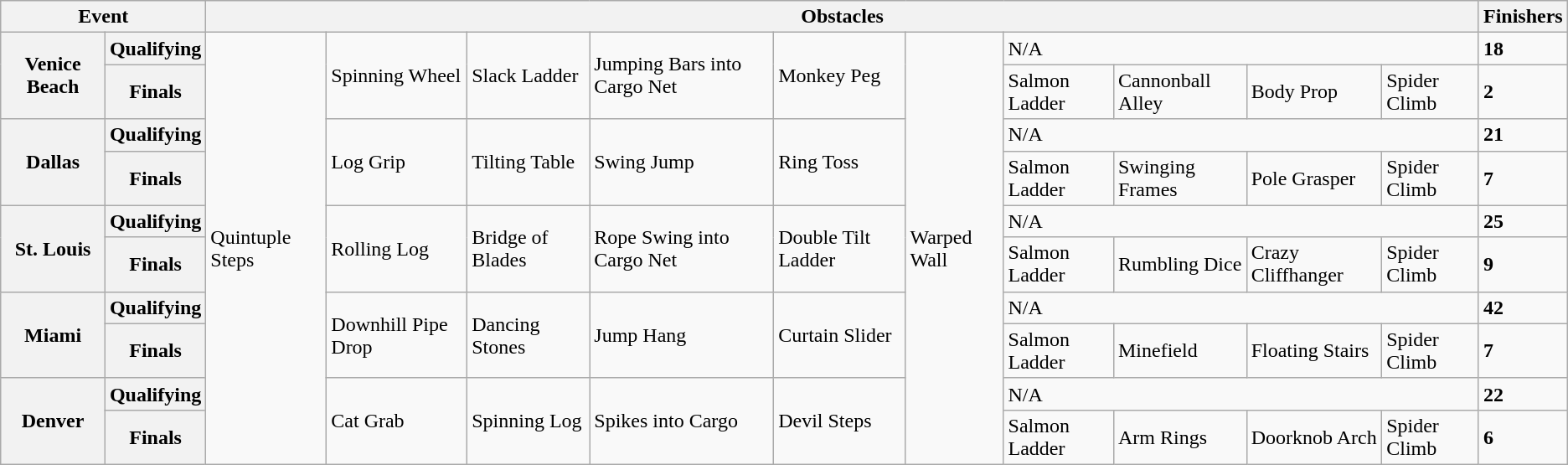<table class="wikitable">
<tr>
<th colspan="2">Event</th>
<th colspan="10">Obstacles</th>
<th>Finishers</th>
</tr>
<tr>
<th rowspan="2">Venice Beach</th>
<th>Qualifying</th>
<td rowspan="10">Quintuple Steps</td>
<td rowspan="2">Spinning Wheel</td>
<td rowspan="2">Slack Ladder</td>
<td rowspan="2">Jumping Bars into Cargo Net</td>
<td rowspan="2">Monkey Peg</td>
<td rowspan="10">Warped Wall</td>
<td colspan="4">N/A</td>
<td><strong>18</strong></td>
</tr>
<tr>
<th>Finals</th>
<td>Salmon Ladder</td>
<td>Cannonball Alley</td>
<td>Body Prop</td>
<td>Spider Climb</td>
<td><strong>2</strong></td>
</tr>
<tr>
<th rowspan="2">Dallas</th>
<th>Qualifying</th>
<td rowspan="2">Log Grip</td>
<td rowspan="2">Tilting Table</td>
<td rowspan="2">Swing Jump</td>
<td rowspan="2">Ring Toss</td>
<td colspan="4">N/A</td>
<td><strong>21</strong></td>
</tr>
<tr>
<th>Finals</th>
<td>Salmon Ladder</td>
<td>Swinging Frames</td>
<td>Pole Grasper</td>
<td>Spider Climb</td>
<td><strong>7</strong></td>
</tr>
<tr>
<th rowspan="2">St. Louis</th>
<th>Qualifying</th>
<td rowspan="2">Rolling Log</td>
<td rowspan="2">Bridge of Blades</td>
<td rowspan="2">Rope Swing into Cargo Net</td>
<td rowspan="2">Double Tilt Ladder</td>
<td colspan="4">N/A</td>
<td><strong>25</strong></td>
</tr>
<tr>
<th>Finals</th>
<td>Salmon Ladder</td>
<td>Rumbling Dice</td>
<td>Crazy Cliffhanger</td>
<td>Spider Climb</td>
<td><strong>9</strong></td>
</tr>
<tr>
<th rowspan="2">Miami</th>
<th>Qualifying</th>
<td rowspan="2">Downhill Pipe Drop</td>
<td rowspan="2">Dancing Stones</td>
<td rowspan="2">Jump Hang</td>
<td rowspan="2">Curtain Slider</td>
<td colspan="4">N/A</td>
<td><strong>42</strong></td>
</tr>
<tr>
<th>Finals</th>
<td>Salmon Ladder</td>
<td>Minefield</td>
<td>Floating Stairs</td>
<td>Spider Climb</td>
<td><strong>7</strong></td>
</tr>
<tr>
<th rowspan="2">Denver</th>
<th>Qualifying</th>
<td rowspan="2">Cat Grab</td>
<td rowspan="2">Spinning Log</td>
<td rowspan="2">Spikes into Cargo</td>
<td rowspan="2">Devil Steps</td>
<td colspan="4">N/A</td>
<td><strong>22</strong></td>
</tr>
<tr>
<th>Finals</th>
<td>Salmon Ladder</td>
<td>Arm Rings</td>
<td>Doorknob Arch</td>
<td>Spider Climb</td>
<td><strong>6</strong></td>
</tr>
</table>
